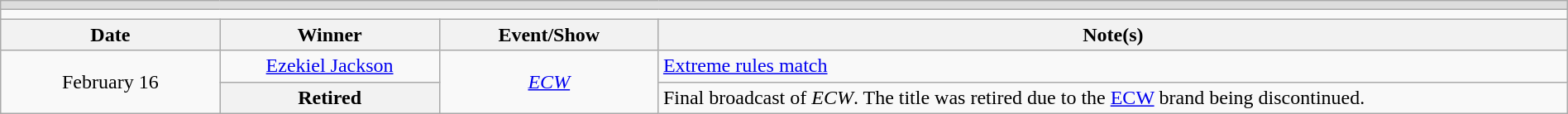<table class="wikitable" style="text-align:center; width:100%;">
<tr style="background:#ddd;">
<td colspan="5"></td>
</tr>
<tr>
<td colspan="5"><strong></strong></td>
</tr>
<tr>
<th width=14%>Date</th>
<th width=14%>Winner</th>
<th width=14%>Event/Show</th>
<th width=58%>Note(s)</th>
</tr>
<tr>
<td rowspan=2>February 16</td>
<td><a href='#'>Ezekiel Jackson</a></td>
<td rowspan=2><em><a href='#'>ECW</a></em></td>
<td align=left><a href='#'>Extreme rules match</a></td>
</tr>
<tr>
<th>Retired</th>
<td align=left>Final broadcast of <em>ECW</em>. The title was retired due to the <a href='#'>ECW</a> brand being discontinued.</td>
</tr>
</table>
